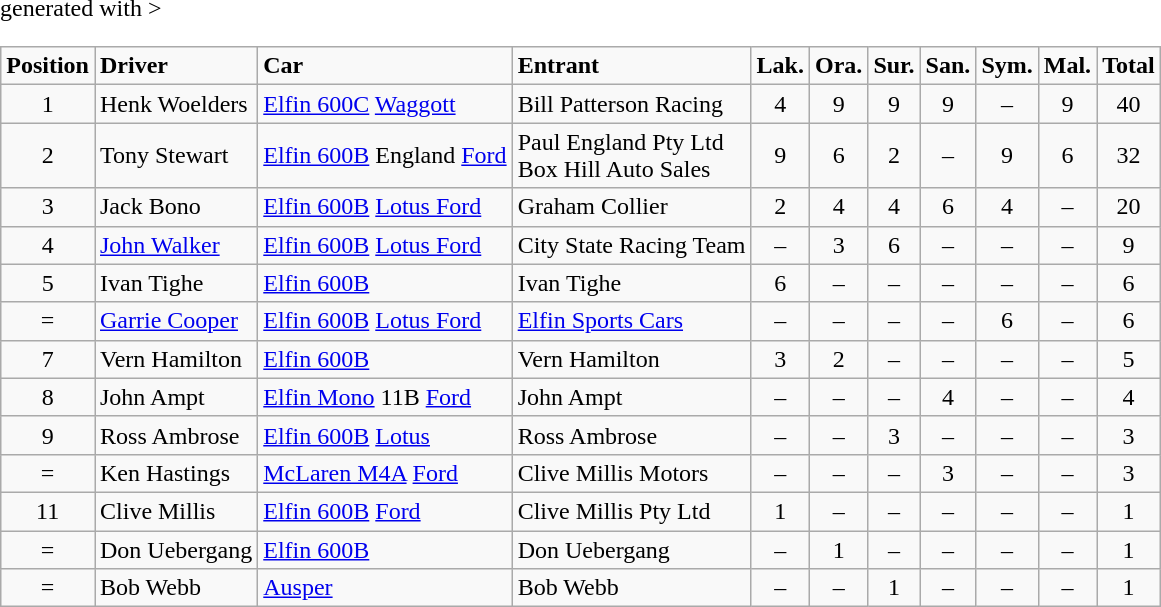<table class="wikitable" <hiddentext>generated with >
<tr style="font-weight:bold">
<td width="47" height="13" align="center">Position</td>
<td>Driver</td>
<td>Car</td>
<td>Entrant</td>
<td width="18" align="center">Lak.</td>
<td width="20" align="center">Ora.</td>
<td width="20" align="center">Sur.</td>
<td width="20" align="center">San.</td>
<td width="20" align="center">Sym.</td>
<td width="20" align="center">Mal.</td>
<td width="32" align="center">Total</td>
</tr>
<tr>
<td height="13" align="center">1</td>
<td>Henk Woelders</td>
<td><a href='#'>Elfin 600C</a> <a href='#'>Waggott</a></td>
<td>Bill Patterson Racing</td>
<td align="center">4</td>
<td align="center">9</td>
<td align="center">9</td>
<td align="center">9</td>
<td align="center">–</td>
<td align="center">9</td>
<td align="center">40</td>
</tr>
<tr>
<td height="13" align="center">2</td>
<td>Tony Stewart</td>
<td><a href='#'>Elfin 600B</a> England <a href='#'>Ford</a></td>
<td>Paul England Pty Ltd <br> Box Hill Auto Sales</td>
<td align="center">9</td>
<td align="center">6</td>
<td align="center">2</td>
<td align="center">–</td>
<td align="center">9</td>
<td align="center">6</td>
<td align="center">32</td>
</tr>
<tr>
<td height="13" align="center">3</td>
<td>Jack Bono</td>
<td><a href='#'>Elfin 600B</a> <a href='#'>Lotus Ford</a></td>
<td>Graham Collier</td>
<td align="center">2</td>
<td align="center">4</td>
<td align="center">4</td>
<td align="center">6</td>
<td align="center">4</td>
<td align="center">–</td>
<td align="center">20</td>
</tr>
<tr>
<td height="13" align="center">4</td>
<td><a href='#'>John Walker</a></td>
<td><a href='#'>Elfin 600B</a> <a href='#'>Lotus Ford</a></td>
<td>City State Racing Team</td>
<td align="center">–</td>
<td align="center">3</td>
<td align="center">6</td>
<td align="center">–</td>
<td align="center">–</td>
<td align="center">–</td>
<td align="center">9</td>
</tr>
<tr>
<td height="13" align="center">5</td>
<td>Ivan Tighe</td>
<td><a href='#'>Elfin 600B</a></td>
<td>Ivan Tighe</td>
<td align="center">6</td>
<td align="center">–</td>
<td align="center">–</td>
<td align="center">–</td>
<td align="center">–</td>
<td align="center">–</td>
<td align="center">6</td>
</tr>
<tr>
<td height="13" align="center">=</td>
<td><a href='#'>Garrie Cooper</a></td>
<td><a href='#'>Elfin 600B</a> <a href='#'>Lotus Ford</a></td>
<td><a href='#'>Elfin Sports Cars</a></td>
<td align="center">–</td>
<td align="center">–</td>
<td align="center">–</td>
<td align="center">–</td>
<td align="center">6</td>
<td align="center">–</td>
<td align="center">6</td>
</tr>
<tr>
<td height="13" align="center">7</td>
<td>Vern Hamilton</td>
<td><a href='#'>Elfin 600B</a></td>
<td>Vern Hamilton</td>
<td align="center">3</td>
<td align="center">2</td>
<td align="center">–</td>
<td align="center">–</td>
<td align="center">–</td>
<td align="center">–</td>
<td align="center">5</td>
</tr>
<tr>
<td height="13" align="center">8</td>
<td>John Ampt</td>
<td><a href='#'>Elfin Mono</a> 11B <a href='#'>Ford</a></td>
<td>John Ampt</td>
<td align="center">–</td>
<td align="center">–</td>
<td align="center">–</td>
<td align="center">4</td>
<td align="center">–</td>
<td align="center">–</td>
<td align="center">4</td>
</tr>
<tr>
<td height="13" align="center">9</td>
<td>Ross Ambrose</td>
<td><a href='#'>Elfin 600B</a> <a href='#'>Lotus</a></td>
<td>Ross Ambrose</td>
<td align="center">–</td>
<td align="center">–</td>
<td align="center">3</td>
<td align="center">–</td>
<td align="center">–</td>
<td align="center">–</td>
<td align="center">3</td>
</tr>
<tr>
<td height="13" align="center">=</td>
<td>Ken Hastings</td>
<td><a href='#'>McLaren M4A</a> <a href='#'>Ford</a></td>
<td>Clive Millis Motors </td>
<td align="center">–</td>
<td align="center">–</td>
<td align="center">–</td>
<td align="center">3</td>
<td align="center">–</td>
<td align="center">–</td>
<td align="center">3</td>
</tr>
<tr>
<td height="13" align="center">11</td>
<td>Clive Millis</td>
<td><a href='#'>Elfin 600B</a> <a href='#'>Ford</a></td>
<td>Clive Millis Pty Ltd</td>
<td align="center">1</td>
<td align="center">–</td>
<td align="center">–</td>
<td align="center">–</td>
<td align="center">–</td>
<td align="center">–</td>
<td align="center">1</td>
</tr>
<tr>
<td height="13" align="center">=</td>
<td>Don Uebergang</td>
<td><a href='#'>Elfin 600B</a></td>
<td>Don Uebergang</td>
<td align="center">–</td>
<td align="center">1</td>
<td align="center">–</td>
<td align="center">–</td>
<td align="center">–</td>
<td align="center">–</td>
<td align="center">1</td>
</tr>
<tr>
<td height="13" align="center">=</td>
<td>Bob Webb</td>
<td><a href='#'>Ausper</a></td>
<td>Bob Webb</td>
<td align="center">–</td>
<td align="center">–</td>
<td align="center">1</td>
<td align="center">–</td>
<td align="center">–</td>
<td align="center">–</td>
<td align="center">1</td>
</tr>
</table>
